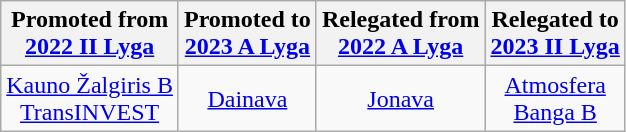<table class="wikitable">
<tr>
<th>Promoted from<br><a href='#'>2022 II Lyga</a></th>
<th>Promoted to<br><a href='#'>2023 A Lyga</a></th>
<th>Relegated from<br><a href='#'>2022 A Lyga</a></th>
<th>Relegated to<br><a href='#'>2023 II Lyga</a></th>
</tr>
<tr>
<td align=center><a href='#'>Kauno Žalgiris B</a><br><a href='#'>TransINVEST</a></td>
<td align=center><a href='#'>Dainava</a></td>
<td align=center><a href='#'>Jonava</a></td>
<td align=center><a href='#'>Atmosfera</a><br><a href='#'>Banga B</a></td>
</tr>
</table>
